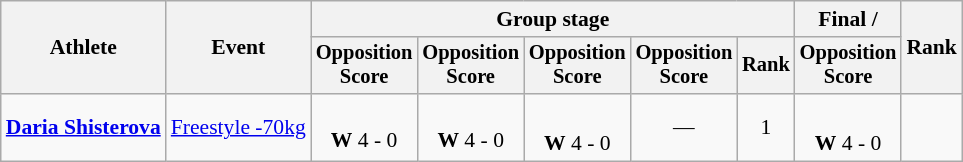<table class="wikitable" style="font-size:90%">
<tr>
<th rowspan=2>Athlete</th>
<th rowspan=2>Event</th>
<th colspan=5>Group stage</th>
<th>Final / </th>
<th rowspan=2>Rank</th>
</tr>
<tr style="font-size:95%">
<th>Opposition<br>Score</th>
<th>Opposition<br>Score</th>
<th>Opposition<br>Score</th>
<th>Opposition<br>Score</th>
<th>Rank</th>
<th>Opposition<br>Score</th>
</tr>
<tr align=center>
<td align=left><strong><a href='#'>Daria Shisterova</a></strong></td>
<td align=left><a href='#'>Freestyle -70kg</a></td>
<td><br><strong>W</strong> 4 - 0</td>
<td><br><strong>W</strong> 4 - 0</td>
<td><br><strong>W</strong> 4 - 0 <sup></sup></td>
<td>—</td>
<td>1</td>
<td><br><strong>W</strong> 4 - 0 <sup></sup></td>
<td></td>
</tr>
</table>
